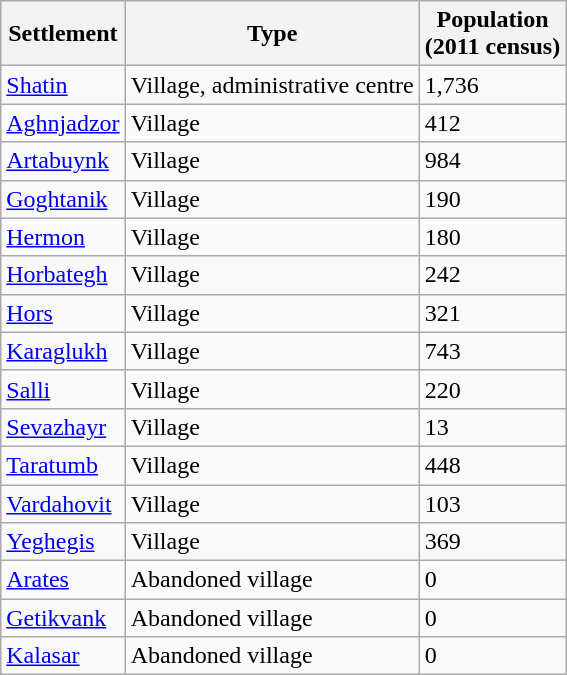<table class="wikitable sortable">
<tr>
<th>Settlement</th>
<th>Type</th>
<th>Population<br>(2011 census)</th>
</tr>
<tr>
<td><a href='#'>Shatin</a></td>
<td>Village, administrative centre</td>
<td>1,736</td>
</tr>
<tr>
<td><a href='#'>Aghnjadzor</a></td>
<td>Village</td>
<td>412</td>
</tr>
<tr>
<td><a href='#'>Artabuynk</a></td>
<td>Village</td>
<td>984</td>
</tr>
<tr>
<td><a href='#'>Goghtanik</a></td>
<td>Village</td>
<td>190</td>
</tr>
<tr>
<td><a href='#'>Hermon</a></td>
<td>Village</td>
<td>180</td>
</tr>
<tr>
<td><a href='#'>Horbategh</a></td>
<td>Village</td>
<td>242</td>
</tr>
<tr>
<td><a href='#'>Hors</a></td>
<td>Village</td>
<td>321</td>
</tr>
<tr>
<td><a href='#'>Karaglukh</a></td>
<td>Village</td>
<td>743</td>
</tr>
<tr>
<td><a href='#'>Salli</a></td>
<td>Village</td>
<td>220</td>
</tr>
<tr>
<td><a href='#'>Sevazhayr</a></td>
<td>Village</td>
<td>13</td>
</tr>
<tr>
<td><a href='#'>Taratumb</a></td>
<td>Village</td>
<td>448</td>
</tr>
<tr>
<td><a href='#'>Vardahovit</a></td>
<td>Village</td>
<td>103</td>
</tr>
<tr>
<td><a href='#'>Yeghegis</a></td>
<td>Village</td>
<td>369</td>
</tr>
<tr>
<td><a href='#'>Arates</a></td>
<td>Abandoned village</td>
<td>0</td>
</tr>
<tr>
<td><a href='#'>Getikvank</a></td>
<td>Abandoned village</td>
<td>0</td>
</tr>
<tr>
<td><a href='#'>Kalasar</a></td>
<td>Abandoned village</td>
<td>0</td>
</tr>
</table>
